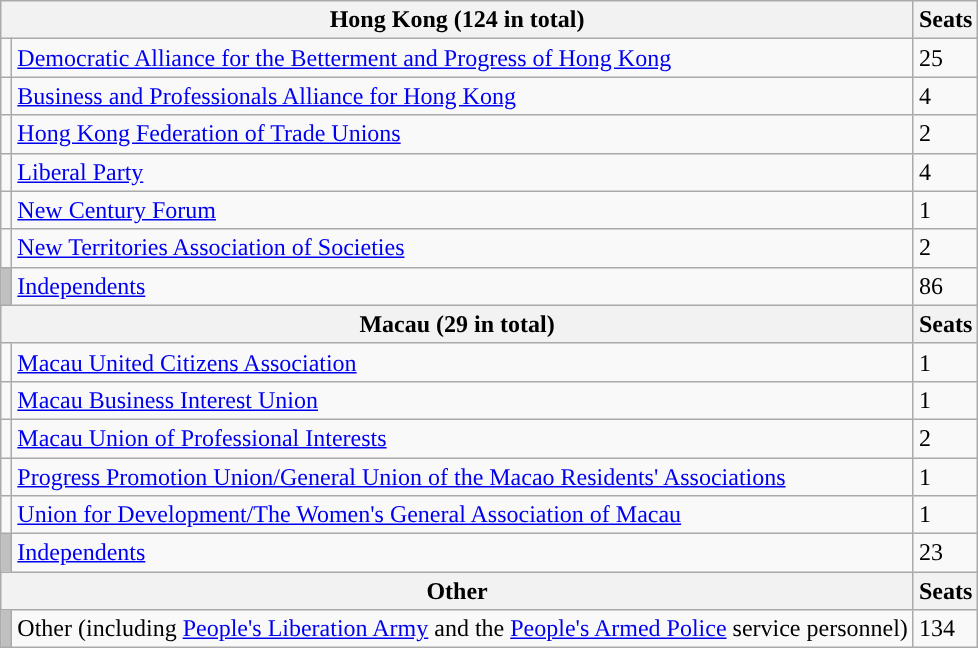<table class="wikitable">
<tr>
<th colspan="2">Hong Kong (124 in total)</th>
<th>Seats</th>
</tr>
<tr>
<td style="background: "></td>
<td><a href='#'>Democratic Alliance for the Betterment and Progress of Hong Kong</a></td>
<td>25</td>
</tr>
<tr>
<td style="background: "></td>
<td><a href='#'>Business and Professionals Alliance for Hong Kong</a></td>
<td>4</td>
</tr>
<tr>
<td style="background: "></td>
<td><a href='#'>Hong Kong Federation of Trade Unions</a></td>
<td>2</td>
</tr>
<tr>
<td style="background: "></td>
<td><a href='#'>Liberal Party</a></td>
<td>4</td>
</tr>
<tr>
<td style="background: "></td>
<td><a href='#'>New Century Forum</a></td>
<td>1</td>
</tr>
<tr>
<td style="background: "></td>
<td><a href='#'>New Territories Association of Societies</a></td>
<td>2</td>
</tr>
<tr>
<td style="background: #C0C0C0"></td>
<td><a href='#'>Independents</a></td>
<td>86</td>
</tr>
<tr>
<th colspan="2">Macau (29 in total)</th>
<th>Seats</th>
</tr>
<tr>
<td style="background: "></td>
<td><a href='#'>Macau United Citizens Association</a></td>
<td>1</td>
</tr>
<tr>
<td style="background: "></td>
<td><a href='#'>Macau Business Interest Union</a></td>
<td>1</td>
</tr>
<tr>
<td style="background: "></td>
<td><a href='#'>Macau Union of Professional Interests</a></td>
<td>2</td>
</tr>
<tr>
<td style="background: "></td>
<td><a href='#'>Progress Promotion Union/General Union of the Macao Residents' Associations</a></td>
<td>1</td>
</tr>
<tr>
<td style="background: "></td>
<td><a href='#'>Union for Development/The Women's General Association of Macau</a></td>
<td>1</td>
</tr>
<tr>
<td style="background: #C0C0C0"></td>
<td><a href='#'>Independents</a></td>
<td>23</td>
</tr>
<tr>
<th colspan="2">Other</th>
<th>Seats</th>
</tr>
<tr>
<td style="background: #C0C0C0"></td>
<td>Other (including <a href='#'>People's Liberation Army</a> and the <a href='#'>People's Armed Police</a> service personnel)</td>
<td>134</td>
</tr>
</table>
